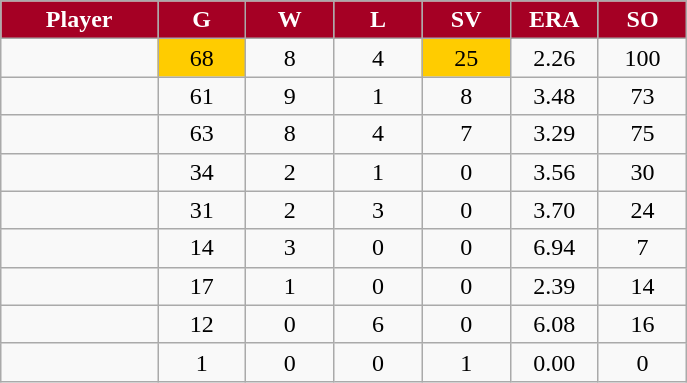<table class="wikitable sortable">
<tr>
<th style="background:#A50024;color:white;" width="16%">Player</th>
<th style="background:#A50024;color:white;" width="9%">G</th>
<th style="background:#A50024;color:white;" width="9%">W</th>
<th style="background:#A50024;color:white;" width="9%">L</th>
<th style="background:#A50024;color:white;" width="9%">SV</th>
<th style="background:#A50024;color:white;" width="9%">ERA</th>
<th style="background:#A50024;color:white;" width="9%">SO</th>
</tr>
<tr align="center">
<td></td>
<td style="background:#fc0;">68</td>
<td>8</td>
<td>4</td>
<td style="background:#fc0;">25</td>
<td>2.26</td>
<td>100</td>
</tr>
<tr align="center">
<td></td>
<td>61</td>
<td>9</td>
<td>1</td>
<td>8</td>
<td>3.48</td>
<td>73</td>
</tr>
<tr align="center">
<td></td>
<td>63</td>
<td>8</td>
<td>4</td>
<td>7</td>
<td>3.29</td>
<td>75</td>
</tr>
<tr align="center">
<td></td>
<td>34</td>
<td>2</td>
<td>1</td>
<td>0</td>
<td>3.56</td>
<td>30</td>
</tr>
<tr align="center">
<td></td>
<td>31</td>
<td>2</td>
<td>3</td>
<td>0</td>
<td>3.70</td>
<td>24</td>
</tr>
<tr align="center">
<td></td>
<td>14</td>
<td>3</td>
<td>0</td>
<td>0</td>
<td>6.94</td>
<td>7</td>
</tr>
<tr align="center">
<td></td>
<td>17</td>
<td>1</td>
<td>0</td>
<td>0</td>
<td>2.39</td>
<td>14</td>
</tr>
<tr align="center">
<td></td>
<td>12</td>
<td>0</td>
<td>6</td>
<td>0</td>
<td>6.08</td>
<td>16</td>
</tr>
<tr align="center">
<td></td>
<td>1</td>
<td>0</td>
<td>0</td>
<td>1</td>
<td>0.00</td>
<td>0</td>
</tr>
</table>
